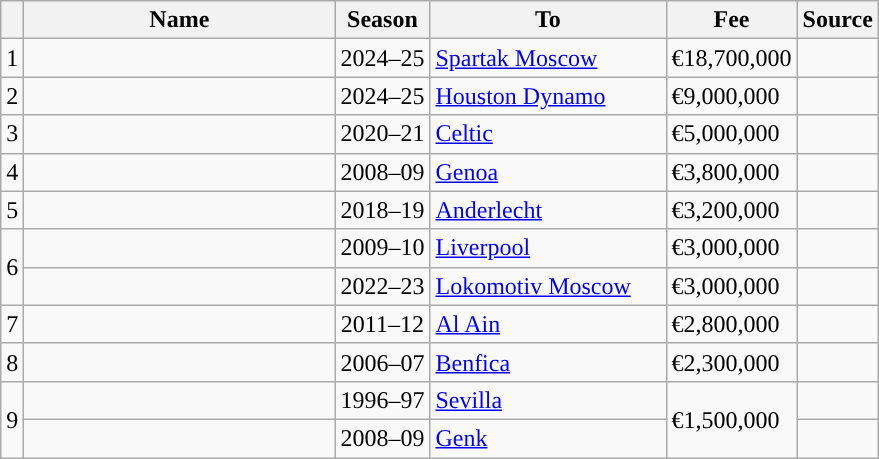<table class="wikitable sortable" style="text-align: center;">
<tr>
<th></th>
<th width=200>Name</th>
<th>Season</th>
<th width=150>To</th>
<th>Fee</th>
<th>Source</th>
</tr>
<tr>
<td>1</td>
<td align=left></td>
<td>2024–25</td>
<td align=left> <a href='#'>Spartak Moscow</a></td>
<td align=left>€18,700,000</td>
<td></td>
</tr>
<tr>
<td>2</td>
<td align=left></td>
<td>2024–25</td>
<td align=left> <a href='#'>Houston Dynamo</a></td>
<td align=left>€9,000,000</td>
<td></td>
</tr>
<tr>
<td>3</td>
<td align=left></td>
<td>2020–21</td>
<td align=left> <a href='#'>Celtic</a></td>
<td align=left>€5,000,000</td>
<td></td>
</tr>
<tr>
<td>4</td>
<td align=left></td>
<td>2008–09</td>
<td align=left> <a href='#'>Genoa</a></td>
<td align=left>€3,800,000</td>
<td></td>
</tr>
<tr>
<td>5</td>
<td align=left></td>
<td>2018–19</td>
<td align=left> <a href='#'>Anderlecht</a></td>
<td align=left>€3,200,000</td>
<td></td>
</tr>
<tr>
<td rowspan=2>6</td>
<td align=left></td>
<td>2009–10</td>
<td align=left> <a href='#'>Liverpool</a></td>
<td align=left>€3,000,000</td>
<td></td>
</tr>
<tr>
<td align=left></td>
<td>2022–23</td>
<td align=left> <a href='#'>Lokomotiv Moscow</a></td>
<td align=left>€3,000,000</td>
<td></td>
</tr>
<tr>
<td>7</td>
<td align=left></td>
<td>2011–12</td>
<td align=left> <a href='#'>Al Ain</a></td>
<td align=left>€2,800,000</td>
<td></td>
</tr>
<tr>
<td>8</td>
<td align=left></td>
<td>2006–07</td>
<td align=left> <a href='#'>Benfica</a></td>
<td align=left>€2,300,000</td>
<td></td>
</tr>
<tr>
<td rowspan=2>9</td>
<td align=left></td>
<td>1996–97</td>
<td align=left> <a href='#'>Sevilla</a></td>
<td align=left rowspan=2>€1,500,000</td>
<td></td>
</tr>
<tr>
<td align=left></td>
<td>2008–09</td>
<td align=left> <a href='#'>Genk</a></td>
<td></td>
</tr>
</table>
